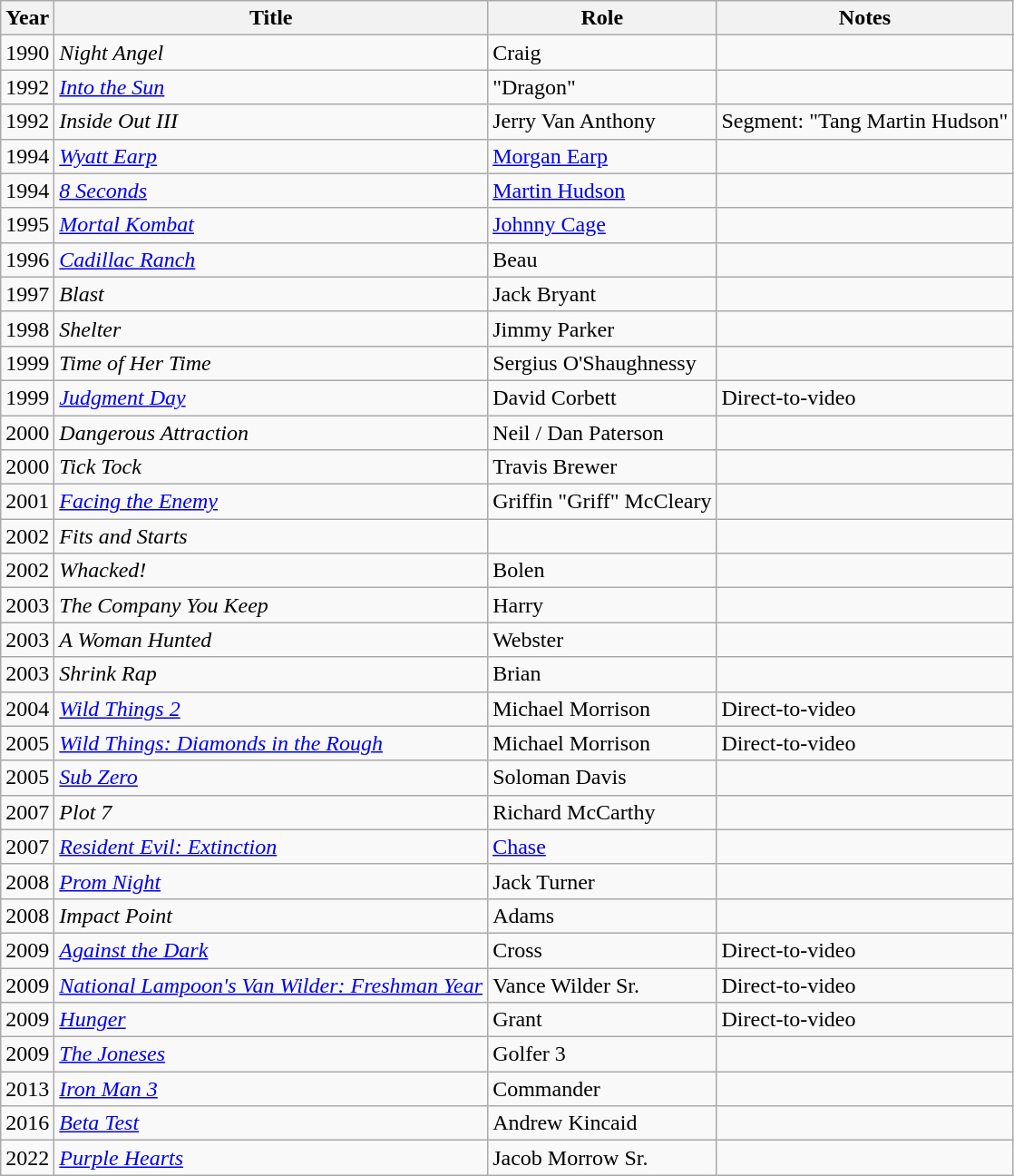<table class="wikitable sortable">
<tr>
<th>Year</th>
<th>Title</th>
<th>Role</th>
<th class="unsortable">Notes</th>
</tr>
<tr>
<td>1990</td>
<td><em>Night Angel</em></td>
<td>Craig</td>
<td></td>
</tr>
<tr>
<td>1992</td>
<td><em><a href='#'>Into the Sun</a></em></td>
<td>"Dragon"</td>
<td></td>
</tr>
<tr>
<td>1992</td>
<td><em>Inside Out III</em></td>
<td>Jerry Van Anthony</td>
<td>Segment: "Tang Martin Hudson"</td>
</tr>
<tr>
<td>1994</td>
<td><em><a href='#'>Wyatt Earp</a></em></td>
<td><a href='#'>Morgan Earp</a></td>
<td></td>
</tr>
<tr>
<td>1994</td>
<td><em><a href='#'>8 Seconds</a></em></td>
<td><a href='#'>Martin Hudson</a></td>
<td></td>
</tr>
<tr>
<td>1995</td>
<td><em><a href='#'>Mortal Kombat</a></em></td>
<td><a href='#'>Johnny Cage</a></td>
<td></td>
</tr>
<tr>
<td>1996</td>
<td><em><a href='#'>Cadillac Ranch</a></em></td>
<td>Beau</td>
<td></td>
</tr>
<tr>
<td>1997</td>
<td><em>Blast</em></td>
<td>Jack Bryant</td>
<td></td>
</tr>
<tr>
<td>1998</td>
<td><em>Shelter</em></td>
<td>Jimmy Parker</td>
<td></td>
</tr>
<tr>
<td>1999</td>
<td><em>Time of Her Time</em></td>
<td>Sergius O'Shaughnessy</td>
<td></td>
</tr>
<tr>
<td>1999</td>
<td><em><a href='#'>Judgment Day</a></em></td>
<td>David Corbett</td>
<td>Direct-to-video</td>
</tr>
<tr>
<td>2000</td>
<td><em>Dangerous Attraction</em></td>
<td>Neil / Dan Paterson</td>
<td></td>
</tr>
<tr>
<td>2000</td>
<td><em>Tick Tock</em></td>
<td>Travis Brewer</td>
<td></td>
</tr>
<tr>
<td>2001</td>
<td><em><a href='#'>Facing the Enemy</a></em></td>
<td>Griffin "Griff" McCleary</td>
<td></td>
</tr>
<tr>
<td>2002</td>
<td><em>Fits and Starts</em></td>
<td></td>
<td></td>
</tr>
<tr>
<td>2002</td>
<td><em>Whacked!</em></td>
<td>Bolen</td>
<td></td>
</tr>
<tr>
<td>2003</td>
<td><em>The Company You Keep</em></td>
<td>Harry</td>
<td></td>
</tr>
<tr>
<td>2003</td>
<td><em>A Woman Hunted</em></td>
<td>Webster</td>
<td></td>
</tr>
<tr>
<td>2003</td>
<td><em>Shrink Rap</em></td>
<td>Brian</td>
<td></td>
</tr>
<tr>
<td>2004</td>
<td><em><a href='#'>Wild Things 2</a></em></td>
<td>Michael Morrison</td>
<td>Direct-to-video</td>
</tr>
<tr>
<td>2005</td>
<td><em><a href='#'>Wild Things: Diamonds in the Rough</a></em></td>
<td>Michael Morrison</td>
<td>Direct-to-video</td>
</tr>
<tr>
<td>2005</td>
<td><em><a href='#'>Sub Zero</a></em></td>
<td>Soloman Davis</td>
<td></td>
</tr>
<tr>
<td>2007</td>
<td><em>Plot 7</em></td>
<td>Richard McCarthy</td>
<td></td>
</tr>
<tr>
<td>2007</td>
<td><em><a href='#'>Resident Evil: Extinction</a></em></td>
<td><a href='#'>Chase</a></td>
<td></td>
</tr>
<tr>
<td>2008</td>
<td><em><a href='#'>Prom Night</a></em></td>
<td>Jack Turner</td>
<td></td>
</tr>
<tr>
<td>2008</td>
<td><em>Impact Point</em></td>
<td>Adams</td>
<td></td>
</tr>
<tr>
<td>2009</td>
<td><em><a href='#'>Against the Dark</a></em></td>
<td>Cross</td>
<td>Direct-to-video</td>
</tr>
<tr>
<td>2009</td>
<td><em><a href='#'>National Lampoon's Van Wilder: Freshman Year</a></em></td>
<td>Vance Wilder Sr.</td>
<td>Direct-to-video</td>
</tr>
<tr>
<td>2009</td>
<td><em><a href='#'>Hunger</a></em></td>
<td>Grant</td>
<td>Direct-to-video</td>
</tr>
<tr>
<td>2009</td>
<td><em><a href='#'>The Joneses</a></em></td>
<td>Golfer 3</td>
<td></td>
</tr>
<tr>
<td>2013</td>
<td><em><a href='#'>Iron Man 3</a></em></td>
<td>Commander</td>
<td></td>
</tr>
<tr>
<td>2016</td>
<td><em><a href='#'>Beta Test</a></em></td>
<td>Andrew Kincaid</td>
<td></td>
</tr>
<tr>
<td>2022</td>
<td><em><a href='#'>Purple Hearts</a></em></td>
<td>Jacob Morrow Sr.</td>
<td></td>
</tr>
</table>
